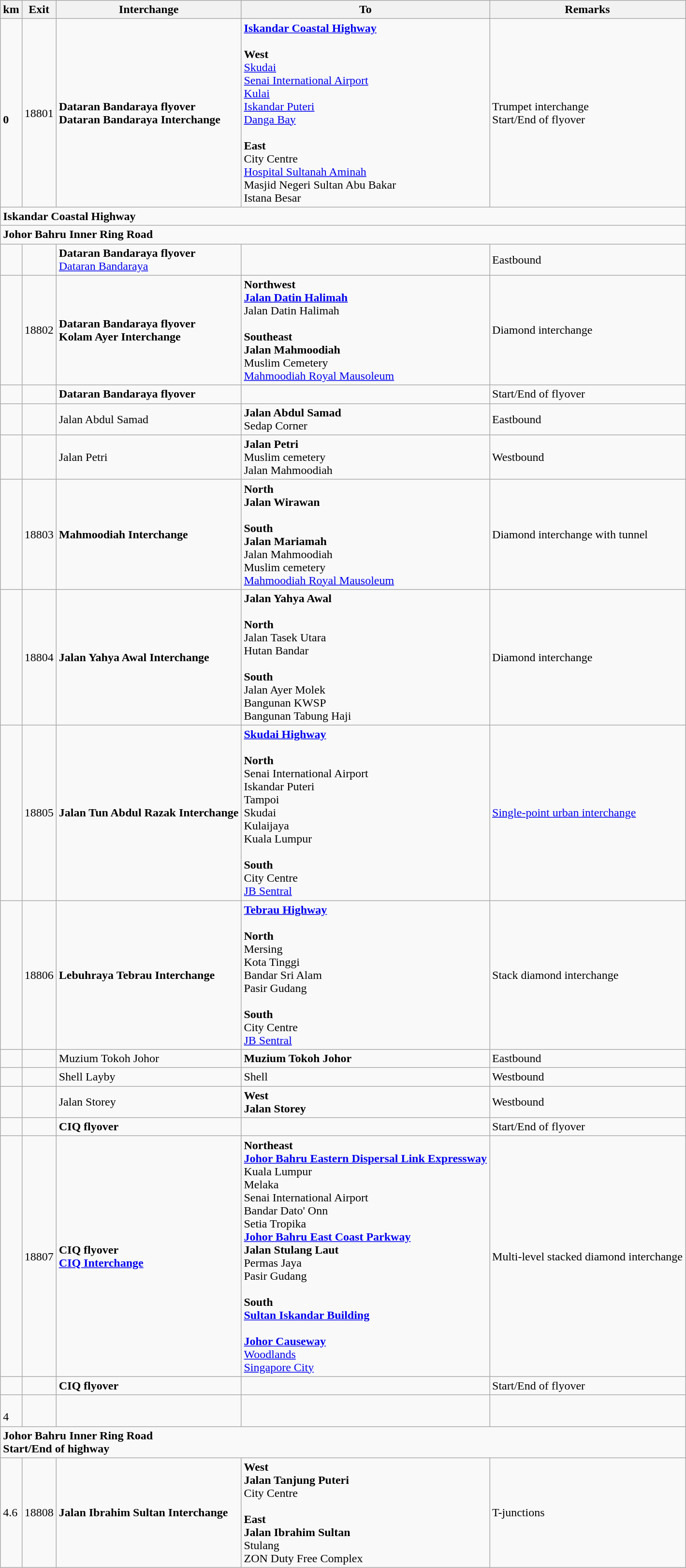<table class="wikitable">
<tr>
<th>km</th>
<th>Exit</th>
<th>Interchange</th>
<th>To</th>
<th>Remarks</th>
</tr>
<tr>
<td><br><strong>0</strong></td>
<td>18801</td>
<td><strong>Dataran Bandaraya flyover</strong><br><strong>Dataran Bandaraya Interchange</strong></td>
<td> <strong><a href='#'>Iskandar Coastal Highway</a></strong><br><br><strong>West</strong><br> <a href='#'>Skudai</a><br> <a href='#'>Senai International Airport</a> <br> <a href='#'>Kulai</a><br>  <a href='#'>Iskandar Puteri</a><br><a href='#'>Danga Bay</a><br><br><strong>East</strong><br> City Centre<br><a href='#'>Hospital Sultanah Aminah</a> <br>Masjid Negeri Sultan Abu Bakar<br>Istana Besar</td>
<td>Trumpet interchange<br>Start/End of flyover</td>
</tr>
<tr>
<td style="width:600px" colspan="6" style="text-align:center; background:blue;color:white;"> <strong>Iskandar Coastal Highway</strong></td>
</tr>
<tr>
<td style="width:600px" colspan="6" style="text-align:center; background:blue;color:white;"> <strong>Johor Bahru Inner Ring Road</strong></td>
</tr>
<tr>
<td></td>
<td></td>
<td><strong>Dataran Bandaraya flyover</strong><br><a href='#'>Dataran Bandaraya</a></td>
<td></td>
<td>Eastbound</td>
</tr>
<tr>
<td></td>
<td>18802</td>
<td><strong>Dataran Bandaraya flyover</strong><br><strong>Kolam Ayer Interchange</strong></td>
<td><strong>Northwest</strong><br><strong><a href='#'>Jalan Datin Halimah</a></strong><br>Jalan Datin Halimah<br><br><strong>Southeast</strong><br><strong>Jalan Mahmoodiah</strong><br>Muslim Cemetery<br><a href='#'>Mahmoodiah Royal Mausoleum</a></td>
<td>Diamond interchange</td>
</tr>
<tr>
<td></td>
<td></td>
<td><strong>Dataran Bandaraya flyover</strong></td>
<td></td>
<td>Start/End of flyover</td>
</tr>
<tr>
<td></td>
<td></td>
<td>Jalan Abdul Samad</td>
<td><strong>Jalan Abdul Samad</strong><br>Sedap Corner</td>
<td>Eastbound</td>
</tr>
<tr>
<td></td>
<td></td>
<td>Jalan Petri</td>
<td><strong>Jalan Petri</strong><br>Muslim cemetery<br>Jalan Mahmoodiah</td>
<td>Westbound</td>
</tr>
<tr>
<td></td>
<td>18803</td>
<td><strong>Mahmoodiah Interchange</strong></td>
<td><strong>North</strong><br><strong>Jalan Wirawan</strong><br><br><strong>South</strong><br><strong>Jalan Mariamah</strong><br>Jalan Mahmoodiah<br>Muslim cemetery<br><a href='#'>Mahmoodiah Royal Mausoleum</a></td>
<td>Diamond interchange with tunnel</td>
</tr>
<tr>
<td></td>
<td>18804</td>
<td><strong>Jalan Yahya Awal Interchange</strong></td>
<td><strong>Jalan Yahya Awal</strong><br><br><strong>North</strong><br>Jalan Tasek Utara<br>Hutan Bandar<br><br><strong>South</strong><br>Jalan Ayer Molek<br>Bangunan KWSP<br>Bangunan Tabung Haji</td>
<td>Diamond interchange</td>
</tr>
<tr>
<td></td>
<td>18805</td>
<td><strong>Jalan Tun Abdul Razak Interchange</strong></td>
<td> <strong><a href='#'>Skudai Highway</a></strong><br><br><strong>North</strong><br> Senai International Airport <br> Iskandar Puteri<br> Tampoi<br> Skudai<br> Kulaijaya<br>  Kuala Lumpur<br><br><strong>South</strong><br> City Centre<br><a href='#'>JB Sentral</a></td>
<td><a href='#'>Single-point urban interchange</a></td>
</tr>
<tr>
<td></td>
<td>18806</td>
<td><strong>Lebuhraya Tebrau Interchange</strong></td>
<td>  <strong><a href='#'>Tebrau Highway</a></strong><br><br><strong>North</strong><br>  Mersing<br>  Kota Tinggi<br> Bandar Sri Alam<br> Pasir Gudang<br><br><strong>South</strong><br> City Centre<br><a href='#'>JB Sentral</a></td>
<td>Stack diamond interchange</td>
</tr>
<tr>
<td></td>
<td></td>
<td>Muzium Tokoh Johor</td>
<td><strong>Muzium Tokoh Johor</strong></td>
<td>Eastbound</td>
</tr>
<tr>
<td></td>
<td></td>
<td> Shell Layby</td>
<td>  Shell</td>
<td>Westbound</td>
</tr>
<tr>
<td></td>
<td></td>
<td>Jalan Storey</td>
<td><strong>West</strong><br><strong>Jalan Storey</strong></td>
<td>Westbound</td>
</tr>
<tr>
<td></td>
<td></td>
<td><strong>CIQ flyover</strong></td>
<td></td>
<td>Start/End of flyover</td>
</tr>
<tr>
<td></td>
<td>18807</td>
<td><strong>CIQ flyover</strong><br><strong><a href='#'>CIQ Interchange</a></strong></td>
<td><strong>Northeast</strong><br>   <strong><a href='#'>Johor Bahru Eastern Dispersal Link Expressway</a></strong><br>  Kuala Lumpur<br>  Melaka<br> Senai International Airport <br>  Bandar Dato' Onn<br>  Setia Tropika<br> <strong><a href='#'>Johor Bahru East Coast Parkway</a></strong><br><strong>Jalan Stulang Laut</strong><br> Permas Jaya<br> Pasir Gudang<br><br><strong>South</strong><br><strong><a href='#'>Sultan Iskandar Building</a></strong><br>  <br> <strong><a href='#'>Johor Causeway</a></strong><br> <a href='#'>Woodlands</a><br>  <a href='#'>Singapore City</a></td>
<td>Multi-level stacked diamond interchange</td>
</tr>
<tr>
<td></td>
<td></td>
<td><strong>CIQ flyover</strong></td>
<td></td>
<td>Start/End of flyover</td>
</tr>
<tr>
<td><br>4</td>
<td></td>
<td></td>
<td></td>
<td></td>
</tr>
<tr>
<td style="width:600px" colspan="6" style="text-align:center; background:blue;color:white;"> <strong>Johor Bahru Inner Ring Road</strong><br><strong>Start/End of highway</strong></td>
</tr>
<tr>
<td>4.6</td>
<td>18808</td>
<td><strong>Jalan Ibrahim Sultan Interchange</strong></td>
<td><strong>West</strong><br><strong>Jalan Tanjung Puteri</strong><br>City Centre<br><br><strong>East</strong><br><strong>Jalan Ibrahim Sultan</strong><br>Stulang<br>ZON Duty Free Complex</td>
<td>T-junctions</td>
</tr>
</table>
